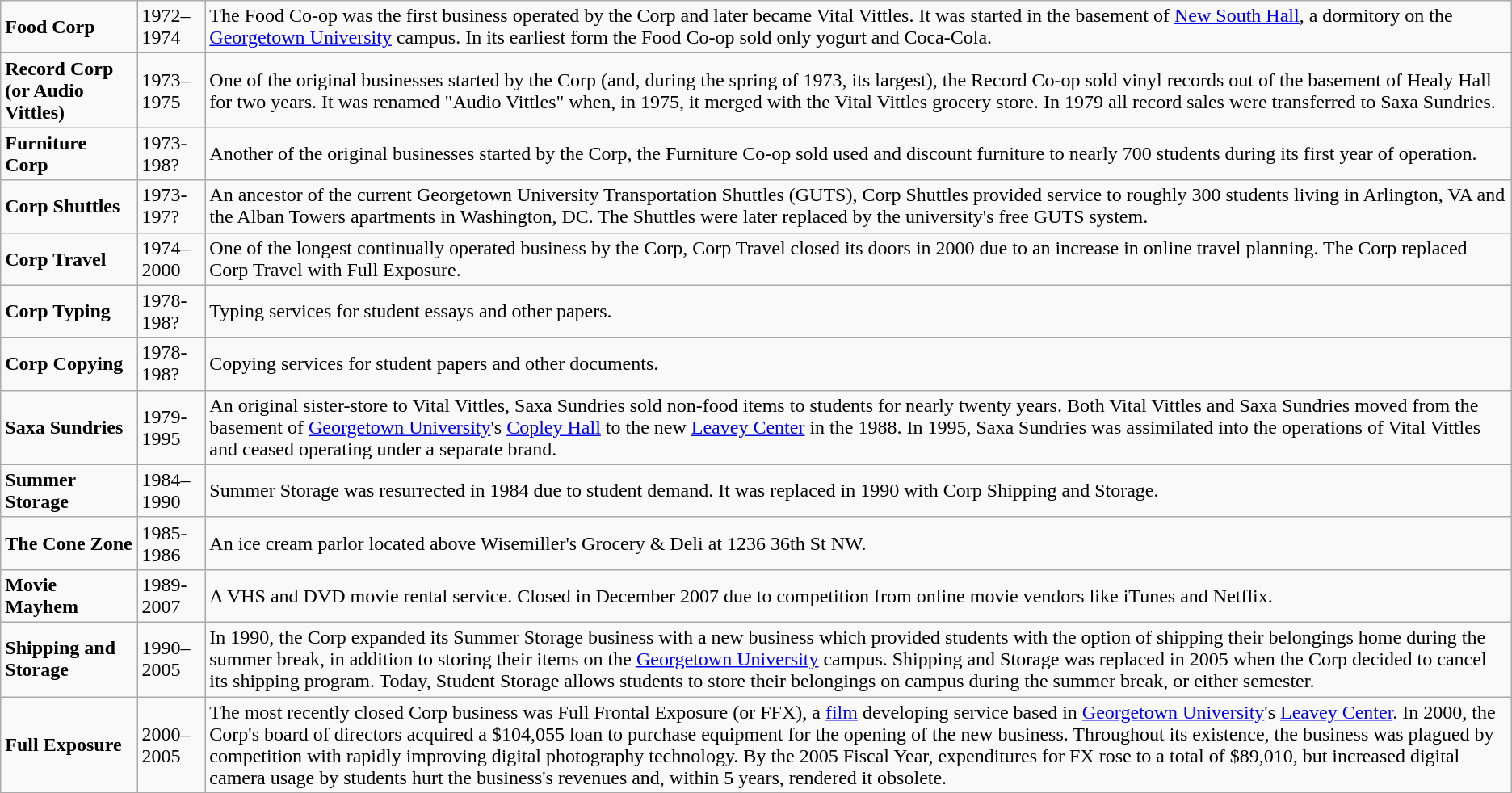<table class="wikitable">
<tr>
<td><strong>Food Corp</strong></td>
<td>1972–1974</td>
<td>The Food Co-op was the first business operated by the Corp and later became Vital Vittles. It was started in the basement of <a href='#'>New South Hall</a>, a dormitory on the <a href='#'>Georgetown University</a> campus. In its earliest form the Food Co-op sold only yogurt and Coca-Cola.</td>
</tr>
<tr>
<td><strong>Record Corp (or Audio Vittles)</strong></td>
<td>1973–1975</td>
<td>One of the original businesses started by the Corp (and, during the spring of 1973, its largest), the Record Co-op sold vinyl records out of the basement of Healy Hall for two years. It was renamed "Audio Vittles" when, in 1975, it merged with the Vital Vittles grocery store. In 1979 all record sales were transferred to Saxa Sundries.</td>
</tr>
<tr>
<td><strong>Furniture Corp</strong></td>
<td>1973-198?</td>
<td>Another of the original businesses started by the Corp, the Furniture Co-op sold used and discount furniture to nearly 700 students during its first year of operation.</td>
</tr>
<tr>
<td><strong>Corp Shuttles</strong></td>
<td>1973-197?</td>
<td>An ancestor of the current Georgetown University Transportation Shuttles (GUTS), Corp Shuttles provided service to roughly 300 students living in Arlington, VA and the Alban Towers apartments in Washington, DC. The Shuttles were later replaced by the university's free GUTS system.</td>
</tr>
<tr>
<td><strong>Corp Travel</strong></td>
<td>1974–2000</td>
<td>One of the longest continually operated business by the Corp, Corp Travel closed its doors in 2000 due to an increase in online travel planning. The Corp replaced Corp Travel with Full Exposure.</td>
</tr>
<tr>
<td><strong>Corp Typing</strong></td>
<td>1978-198?</td>
<td>Typing services for student essays and other papers.</td>
</tr>
<tr>
<td><strong>Corp Copying</strong></td>
<td>1978-198?</td>
<td>Copying services for student papers and other documents.</td>
</tr>
<tr>
<td><strong>Saxa Sundries</strong></td>
<td>1979-1995</td>
<td>An original sister-store to Vital Vittles, Saxa Sundries sold non-food items to students for nearly twenty years. Both Vital Vittles and Saxa Sundries moved from the basement of <a href='#'>Georgetown University</a>'s <a href='#'>Copley Hall</a> to the new <a href='#'>Leavey Center</a> in the 1988. In 1995, Saxa Sundries was assimilated into the operations of Vital Vittles and ceased operating under a separate brand.</td>
</tr>
<tr>
<td><strong>Summer Storage</strong></td>
<td>1984–1990</td>
<td>Summer Storage was resurrected in 1984 due to student demand. It was replaced in 1990 with Corp Shipping and Storage.</td>
</tr>
<tr>
<td><strong>The Cone Zone</strong></td>
<td>1985-1986</td>
<td>An ice cream parlor located above Wisemiller's Grocery & Deli at 1236 36th St NW.</td>
</tr>
<tr>
<td><strong>Movie Mayhem</strong></td>
<td>1989-2007</td>
<td>A VHS and DVD movie rental service. Closed in December 2007 due to competition from online movie vendors like iTunes and Netflix.</td>
</tr>
<tr>
<td><strong>Shipping and Storage</strong></td>
<td>1990–2005</td>
<td>In 1990, the Corp expanded its Summer Storage business with a new business which provided students with the option of shipping their belongings home during the summer break, in addition to storing their items on the <a href='#'>Georgetown University</a> campus. Shipping and Storage was replaced in 2005 when the Corp decided to cancel its shipping program. Today, Student Storage allows students to store their belongings on campus during the summer break, or either semester.</td>
</tr>
<tr>
<td><strong>Full Exposure</strong></td>
<td>2000–2005</td>
<td>The most recently closed Corp business was Full Frontal Exposure (or FFX), a <a href='#'>film</a> developing service based in <a href='#'>Georgetown University</a>'s <a href='#'>Leavey Center</a>. In 2000, the Corp's board of directors acquired a $104,055 loan to purchase equipment for the opening of the new business. Throughout its existence, the business was plagued by competition with rapidly improving digital photography technology. By the 2005 Fiscal Year, expenditures for FX rose to a total of $89,010, but increased digital camera usage by students hurt the business's revenues and, within 5 years, rendered it obsolete.</td>
</tr>
<tr>
</tr>
</table>
